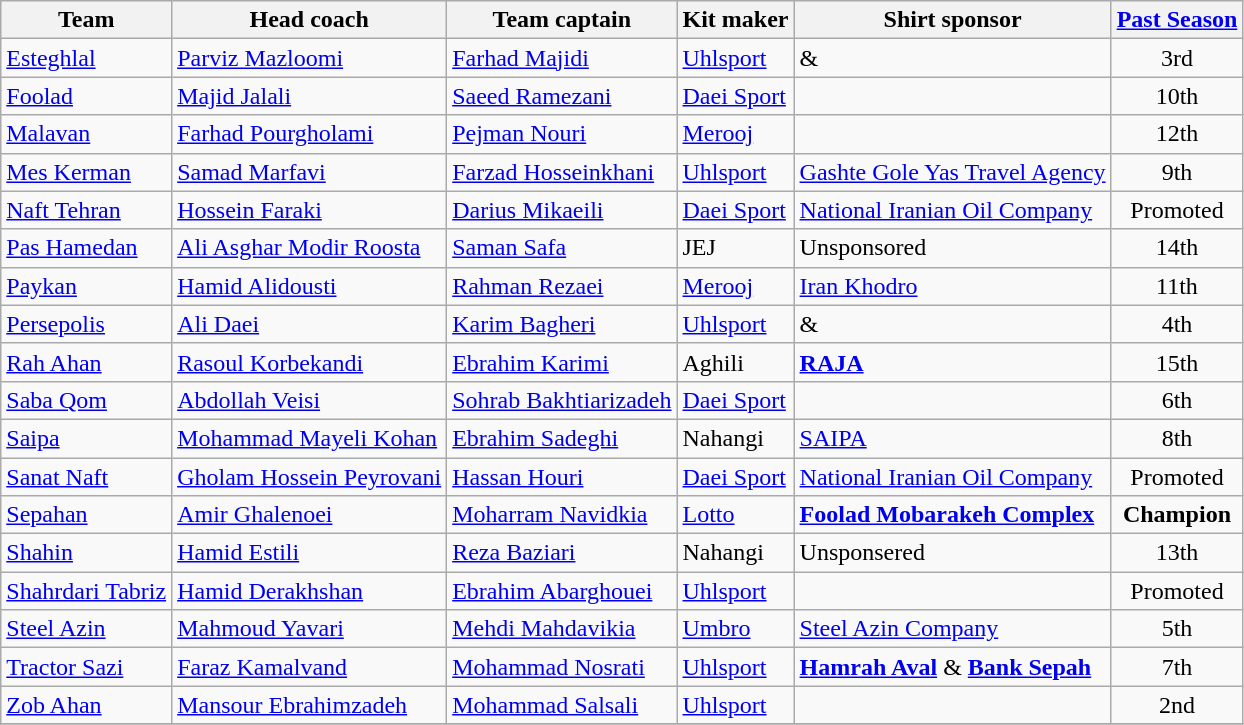<table class="wikitable" style="text-align:left;">
<tr>
<th>Team</th>
<th>Head coach</th>
<th>Team captain</th>
<th>Kit maker</th>
<th>Shirt sponsor</th>
<th><a href='#'>Past Season</a></th>
</tr>
<tr>
<td><a href='#'>Esteghlal</a></td>
<td> <a href='#'>Parviz Mazloomi</a></td>
<td> <a href='#'>Farhad Majidi</a></td>
<td><a href='#'>Uhlsport</a></td>
<td><strong></strong> & <strong></strong></td>
<td align="center">3rd</td>
</tr>
<tr>
<td><a href='#'>Foolad</a></td>
<td> <a href='#'>Majid Jalali</a></td>
<td> <a href='#'>Saeed Ramezani</a></td>
<td><a href='#'>Daei Sport</a></td>
<td><strong></strong></td>
<td align="center">10th</td>
</tr>
<tr>
<td><a href='#'>Malavan</a></td>
<td> <a href='#'>Farhad Pourgholami</a></td>
<td> <a href='#'>Pejman Nouri</a></td>
<td><a href='#'>Merooj</a></td>
<td><strong></strong></td>
<td align="center">12th</td>
</tr>
<tr>
<td><a href='#'>Mes Kerman</a></td>
<td> <a href='#'>Samad Marfavi</a></td>
<td> <a href='#'>Farzad Hosseinkhani</a></td>
<td><a href='#'>Uhlsport</a></td>
<td><a href='#'>Gashte Gole Yas Travel Agency</a></td>
<td align="center">9th</td>
</tr>
<tr>
<td><a href='#'>Naft Tehran</a></td>
<td> <a href='#'>Hossein Faraki</a></td>
<td> <a href='#'>Darius Mikaeili</a></td>
<td><a href='#'>Daei Sport</a></td>
<td><a href='#'>National Iranian Oil Company</a></td>
<td align="center">Promoted</td>
</tr>
<tr>
<td><a href='#'>Pas Hamedan</a></td>
<td> <a href='#'>Ali Asghar Modir Roosta</a></td>
<td> <a href='#'>Saman Safa</a></td>
<td>JEJ</td>
<td>Unsponsored</td>
<td align="center">14th</td>
</tr>
<tr>
<td><a href='#'>Paykan</a></td>
<td> <a href='#'>Hamid Alidousti</a></td>
<td> <a href='#'>Rahman Rezaei</a></td>
<td><a href='#'>Merooj</a></td>
<td><a href='#'>Iran Khodro</a></td>
<td align="center">11th</td>
</tr>
<tr>
<td><a href='#'>Persepolis</a></td>
<td> <a href='#'>Ali Daei</a></td>
<td> <a href='#'>Karim Bagheri</a></td>
<td><a href='#'>Uhlsport</a></td>
<td><strong></strong> & <strong></strong></td>
<td align="center">4th</td>
</tr>
<tr>
<td><a href='#'>Rah Ahan</a></td>
<td> <a href='#'>Rasoul Korbekandi</a></td>
<td> <a href='#'>Ebrahim Karimi</a></td>
<td>Aghili</td>
<td><strong><a href='#'>RAJA</a></strong></td>
<td align="center">15th</td>
</tr>
<tr>
<td><a href='#'>Saba Qom</a></td>
<td> <a href='#'>Abdollah Veisi</a></td>
<td> <a href='#'>Sohrab Bakhtiarizadeh</a></td>
<td><a href='#'>Daei Sport</a></td>
<td><strong></strong></td>
<td align="center">6th</td>
</tr>
<tr>
<td><a href='#'>Saipa</a></td>
<td> <a href='#'>Mohammad Mayeli Kohan</a></td>
<td> <a href='#'>Ebrahim Sadeghi</a></td>
<td>Nahangi</td>
<td><a href='#'>SAIPA</a></td>
<td align="center">8th</td>
</tr>
<tr>
<td><a href='#'>Sanat Naft</a></td>
<td> <a href='#'>Gholam Hossein Peyrovani</a></td>
<td> <a href='#'>Hassan Houri</a></td>
<td><a href='#'>Daei Sport</a></td>
<td><a href='#'>National Iranian Oil Company</a></td>
<td align="center">Promoted</td>
</tr>
<tr>
<td><a href='#'>Sepahan</a></td>
<td> <a href='#'>Amir Ghalenoei</a></td>
<td> <a href='#'>Moharram Navidkia</a></td>
<td><a href='#'>Lotto</a></td>
<td><strong><a href='#'>Foolad Mobarakeh Complex</a></strong></td>
<td align="center"><strong>Champion</strong></td>
</tr>
<tr>
<td><a href='#'>Shahin</a></td>
<td> <a href='#'>Hamid Estili</a></td>
<td> <a href='#'>Reza Baziari</a></td>
<td>Nahangi</td>
<td>Unsponsered</td>
<td align="center">13th</td>
</tr>
<tr>
<td><a href='#'>Shahrdari Tabriz</a></td>
<td> <a href='#'>Hamid Derakhshan</a></td>
<td> <a href='#'>Ebrahim Abarghouei</a></td>
<td><a href='#'>Uhlsport</a></td>
<td><strong></strong></td>
<td align="center">Promoted</td>
</tr>
<tr>
<td><a href='#'>Steel Azin</a></td>
<td> <a href='#'>Mahmoud Yavari</a></td>
<td> <a href='#'>Mehdi Mahdavikia</a></td>
<td><a href='#'>Umbro</a></td>
<td><a href='#'>Steel Azin Company</a></td>
<td align="center">5th</td>
</tr>
<tr>
<td><a href='#'>Tractor Sazi</a></td>
<td> <a href='#'>Faraz Kamalvand</a></td>
<td> <a href='#'>Mohammad Nosrati</a></td>
<td><a href='#'>Uhlsport</a></td>
<td><strong><a href='#'>Hamrah Aval</a></strong> & <strong><a href='#'>Bank Sepah</a></strong></td>
<td align="center">7th</td>
</tr>
<tr>
<td><a href='#'>Zob Ahan</a></td>
<td> <a href='#'>Mansour Ebrahimzadeh</a></td>
<td> <a href='#'>Mohammad Salsali</a></td>
<td><a href='#'>Uhlsport</a></td>
<td><strong> </strong></td>
<td align="center">2nd</td>
</tr>
<tr>
</tr>
</table>
